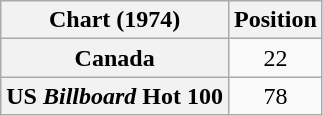<table class="wikitable plainrowheaders" style="text-align:center">
<tr>
<th scope="col">Chart (1974)</th>
<th scope="col">Position</th>
</tr>
<tr>
<th scope="row">Canada</th>
<td>22</td>
</tr>
<tr>
<th scope="row">US <em>Billboard</em> Hot 100</th>
<td>78</td>
</tr>
</table>
